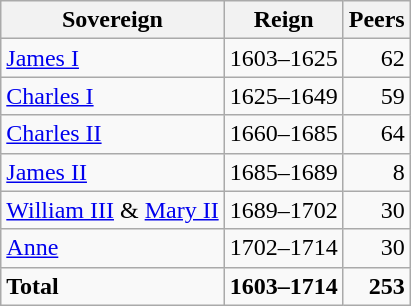<table class="wikitable" style="margin:1em; float: right;">
<tr>
<th>Sovereign</th>
<th>Reign</th>
<th>Peers</th>
</tr>
<tr>
<td><a href='#'>James I</a></td>
<td>1603–1625</td>
<td align="right">62</td>
</tr>
<tr>
<td><a href='#'>Charles I</a></td>
<td>1625–1649</td>
<td align="right">59</td>
</tr>
<tr>
<td><a href='#'>Charles II</a></td>
<td>1660–1685</td>
<td align="right">64</td>
</tr>
<tr>
<td><a href='#'>James II</a></td>
<td>1685–1689</td>
<td align="right">8</td>
</tr>
<tr>
<td><a href='#'>William III</a> & <a href='#'>Mary II</a></td>
<td>1689–1702</td>
<td align="right">30</td>
</tr>
<tr>
<td><a href='#'>Anne</a></td>
<td>1702–1714</td>
<td align="right">30</td>
</tr>
<tr style="font-weight: bold;">
<td>Total</td>
<td>1603–1714</td>
<td align="right">253</td>
</tr>
</table>
